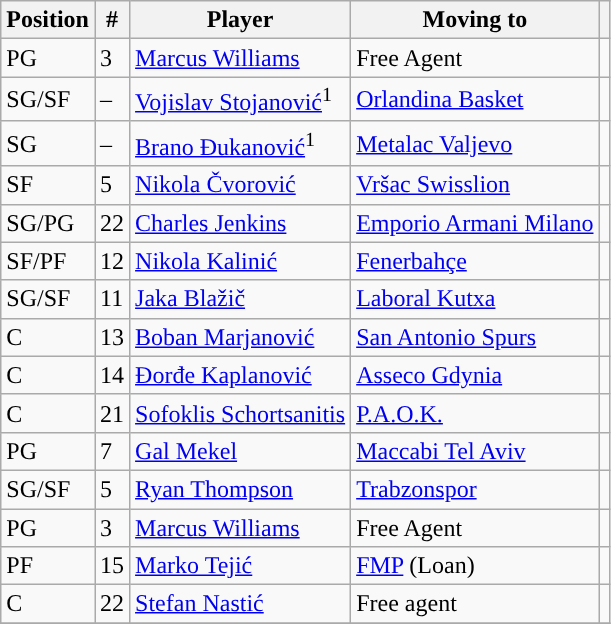<table class="wikitable sortable" style="text-align: left;">
<tr>
<th>Position</th>
<th>#</th>
<th>Player</th>
<th>Moving to</th>
<th></th>
</tr>
<tr>
<td>PG</td>
<td>3</td>
<td> <a href='#'>Marcus Williams</a></td>
<td> Free Agent</td>
<td></td>
</tr>
<tr>
<td>SG/SF</td>
<td>–</td>
<td> <a href='#'>Vojislav Stojanović</a><sup>1</sup></td>
<td> <a href='#'>Orlandina Basket</a></td>
<td></td>
</tr>
<tr>
<td>SG</td>
<td>–</td>
<td> <a href='#'>Brano Đukanović</a><sup>1</sup></td>
<td> <a href='#'>Metalac Valjevo</a></td>
<td></td>
</tr>
<tr>
<td>SF</td>
<td>5</td>
<td> <a href='#'>Nikola Čvorović</a></td>
<td> <a href='#'>Vršac Swisslion</a></td>
<td></td>
</tr>
<tr>
<td>SG/PG</td>
<td>22</td>
<td> <a href='#'>Charles Jenkins</a></td>
<td> <a href='#'>Emporio Armani Milano</a></td>
<td></td>
</tr>
<tr>
<td>SF/PF</td>
<td>12</td>
<td> <a href='#'>Nikola Kalinić</a></td>
<td> <a href='#'>Fenerbahçe</a></td>
<td></td>
</tr>
<tr>
<td>SG/SF</td>
<td>11</td>
<td> <a href='#'>Jaka Blažič</a></td>
<td> <a href='#'>Laboral Kutxa</a></td>
<td></td>
</tr>
<tr>
<td>C</td>
<td>13</td>
<td> <a href='#'>Boban Marjanović</a></td>
<td> <a href='#'>San Antonio Spurs</a></td>
<td></td>
</tr>
<tr>
<td>C</td>
<td>14</td>
<td> <a href='#'>Đorđe Kaplanović</a></td>
<td> <a href='#'>Asseco Gdynia</a></td>
<td></td>
</tr>
<tr>
<td>C</td>
<td>21</td>
<td> <a href='#'>Sofoklis Schortsanitis</a></td>
<td> <a href='#'>P.A.O.K.</a></td>
<td></td>
</tr>
<tr>
<td>PG</td>
<td>7</td>
<td> <a href='#'>Gal Mekel</a></td>
<td> <a href='#'>Maccabi Tel Aviv</a></td>
<td></td>
</tr>
<tr>
<td>SG/SF</td>
<td>5</td>
<td> <a href='#'>Ryan Thompson</a></td>
<td> <a href='#'>Trabzonspor</a></td>
<td></td>
</tr>
<tr>
<td>PG</td>
<td>3</td>
<td> <a href='#'>Marcus Williams</a></td>
<td> Free Agent</td>
<td></td>
</tr>
<tr>
<td>PF</td>
<td>15</td>
<td> <a href='#'>Marko Tejić</a></td>
<td> <a href='#'>FMP</a> (Loan)</td>
<td></td>
</tr>
<tr>
<td>C</td>
<td>22</td>
<td> <a href='#'>Stefan Nastić</a></td>
<td> Free agent</td>
<td></td>
</tr>
<tr>
</tr>
</table>
